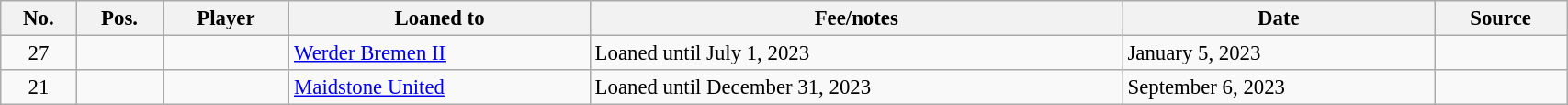<table class="wikitable sortable" style="width:90%; text-align:center; font-size:95%; text-align:left;">
<tr>
<th>No.</th>
<th>Pos.</th>
<th>Player</th>
<th>Loaned to</th>
<th>Fee/notes</th>
<th>Date</th>
<th>Source</th>
</tr>
<tr>
<td style="text-align:center">27</td>
<td style="text-align:center"></td>
<td></td>
<td> <a href='#'>Werder Bremen II</a></td>
<td>Loaned until July 1, 2023</td>
<td>January 5, 2023</td>
<td></td>
</tr>
<tr>
<td style="text-align:center">21</td>
<td style="text-align:center"></td>
<td></td>
<td> <a href='#'>Maidstone United</a></td>
<td>Loaned until December 31, 2023</td>
<td>September 6, 2023</td>
<td></td>
</tr>
</table>
